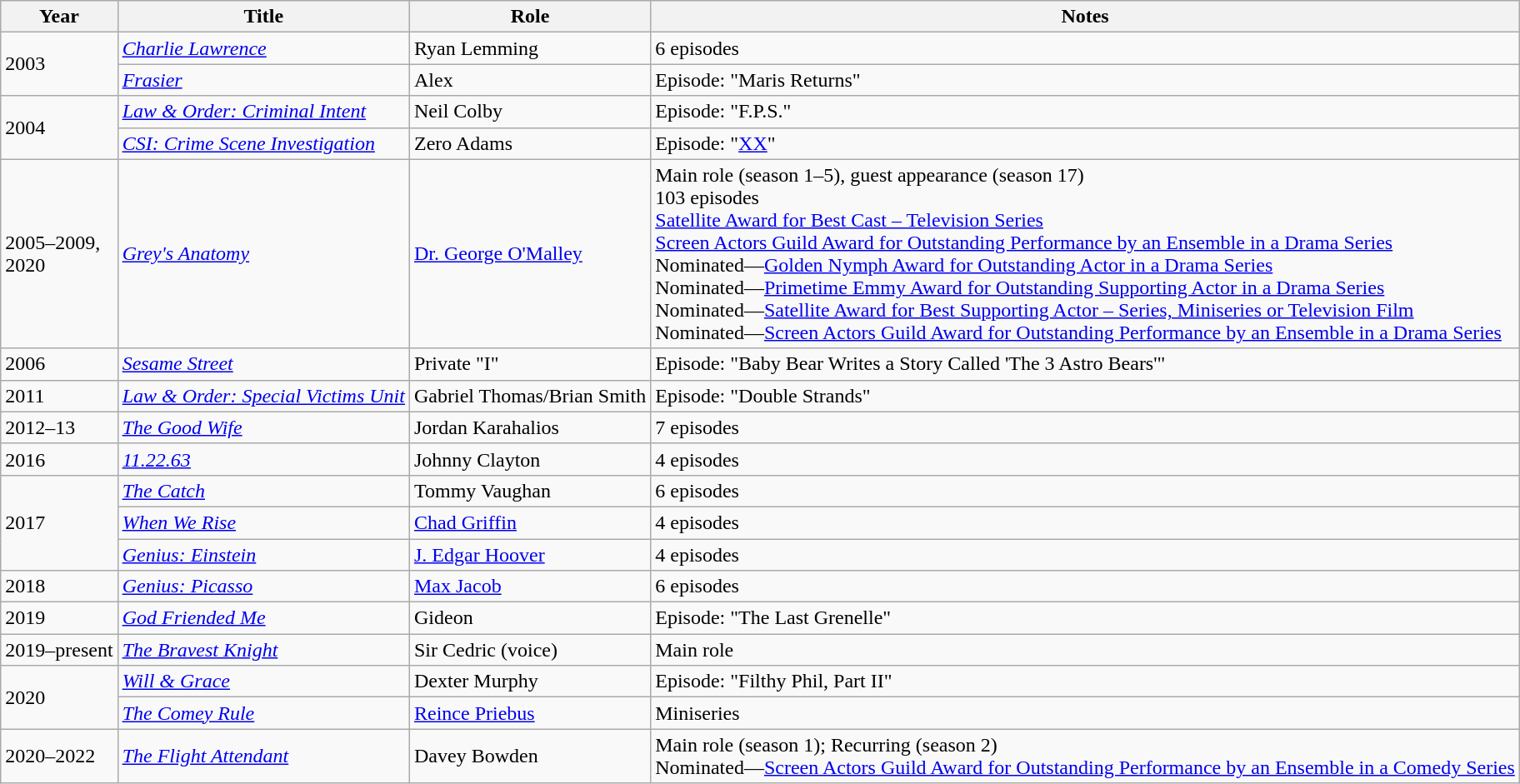<table class="wikitable sortable">
<tr>
<th>Year</th>
<th>Title</th>
<th>Role</th>
<th>Notes</th>
</tr>
<tr>
<td rowspan="2">2003</td>
<td><em><a href='#'>Charlie Lawrence</a></em></td>
<td>Ryan Lemming</td>
<td>6 episodes</td>
</tr>
<tr>
<td><em><a href='#'>Frasier</a></em></td>
<td>Alex</td>
<td>Episode: "Maris Returns"</td>
</tr>
<tr>
<td rowspan="2">2004</td>
<td><em><a href='#'>Law & Order: Criminal Intent</a></em></td>
<td>Neil Colby</td>
<td>Episode: "F.P.S."</td>
</tr>
<tr>
<td><em><a href='#'>CSI: Crime Scene Investigation</a></em></td>
<td>Zero Adams</td>
<td>Episode: "<a href='#'>XX</a>"</td>
</tr>
<tr>
<td>2005–2009, <br>2020</td>
<td><em><a href='#'>Grey's Anatomy</a> </em></td>
<td><a href='#'>Dr. George O'Malley</a></td>
<td>Main role (season 1–5), guest appearance (season 17)<br>103 episodes<br><a href='#'>Satellite Award for Best Cast – Television Series</a><br><a href='#'>Screen Actors Guild Award for Outstanding Performance by an Ensemble in a Drama Series</a><br>Nominated—<a href='#'>Golden Nymph Award for Outstanding Actor in a Drama Series</a><br>Nominated—<a href='#'>Primetime Emmy Award for Outstanding Supporting Actor in a Drama Series</a><br>Nominated—<a href='#'>Satellite Award for Best Supporting Actor – Series, Miniseries or Television Film</a><br>Nominated—<a href='#'>Screen Actors Guild Award for Outstanding Performance by an Ensemble in a Drama Series</a></td>
</tr>
<tr>
<td>2006</td>
<td><em><a href='#'>Sesame Street</a></em></td>
<td>Private "I"</td>
<td>Episode: "Baby Bear Writes a Story Called 'The 3 Astro Bears'"</td>
</tr>
<tr>
<td>2011</td>
<td><em><a href='#'>Law & Order: Special Victims Unit</a></em></td>
<td>Gabriel Thomas/Brian Smith</td>
<td>Episode: "Double Strands"</td>
</tr>
<tr>
<td>2012–13</td>
<td><em><a href='#'>The Good Wife</a></em></td>
<td>Jordan Karahalios</td>
<td>7 episodes</td>
</tr>
<tr>
<td>2016</td>
<td><em><a href='#'>11.22.63</a></em></td>
<td>Johnny Clayton</td>
<td>4 episodes</td>
</tr>
<tr>
<td rowspan="3">2017</td>
<td><em><a href='#'>The Catch</a></em></td>
<td>Tommy Vaughan</td>
<td>6 episodes</td>
</tr>
<tr>
<td><em><a href='#'>When We Rise</a></em></td>
<td><a href='#'>Chad Griffin</a></td>
<td>4 episodes</td>
</tr>
<tr>
<td><em><a href='#'>Genius: Einstein</a></em></td>
<td><a href='#'>J. Edgar Hoover</a></td>
<td>4 episodes</td>
</tr>
<tr>
<td>2018</td>
<td><em><a href='#'>Genius: Picasso</a></em></td>
<td><a href='#'>Max Jacob</a></td>
<td>6 episodes</td>
</tr>
<tr>
<td>2019</td>
<td><em><a href='#'>God Friended Me</a></em></td>
<td>Gideon</td>
<td>Episode: "The Last Grenelle"</td>
</tr>
<tr>
<td>2019–present</td>
<td><em><a href='#'>The Bravest Knight</a></em></td>
<td>Sir Cedric (voice)</td>
<td>Main role</td>
</tr>
<tr>
<td rowspan="2">2020</td>
<td><em><a href='#'>Will & Grace</a></em></td>
<td>Dexter Murphy</td>
<td>Episode: "Filthy Phil, Part II"</td>
</tr>
<tr>
<td><em><a href='#'>The Comey Rule</a></em></td>
<td><a href='#'>Reince Priebus</a></td>
<td>Miniseries</td>
</tr>
<tr>
<td>2020–2022</td>
<td><em><a href='#'>The Flight Attendant</a></em></td>
<td>Davey Bowden</td>
<td>Main role (season 1); Recurring (season 2)<br>Nominated—<a href='#'>Screen Actors Guild Award for Outstanding Performance by an Ensemble in a Comedy Series</a></td>
</tr>
</table>
